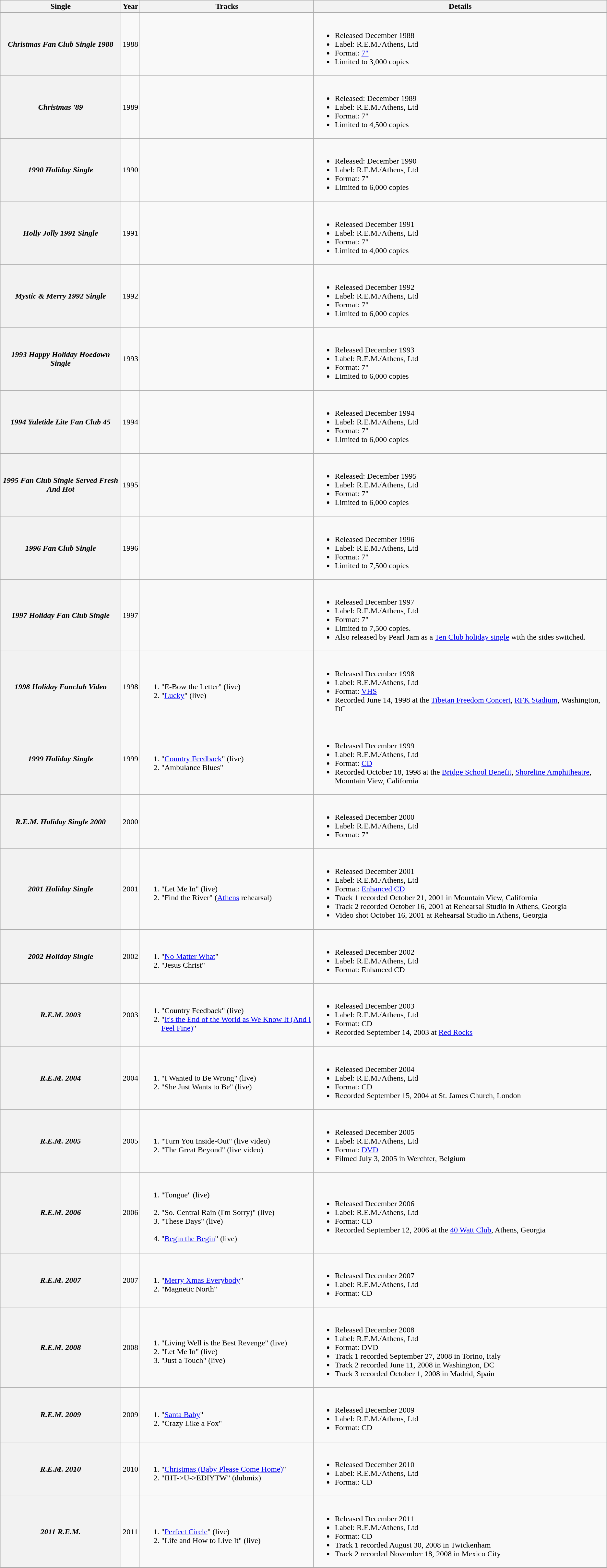<table class="wikitable plainrowheaders">
<tr>
<th scope="col">Single</th>
<th scope="col">Year</th>
<th scope="col">Tracks</th>
<th scope="col">Details</th>
</tr>
<tr>
<th scope="row"><em>Christmas Fan Club Single 1988</em> </th>
<td>1988</td>
<td><br></td>
<td><br><ul><li>Released December 1988</li><li>Label: R.E.M./Athens, Ltd</li><li>Format: <a href='#'>7"</a></li><li>Limited to 3,000 copies</li></ul></td>
</tr>
<tr>
<th scope="row"><em>Christmas '89</em> </th>
<td>1989</td>
<td><br></td>
<td><br><ul><li>Released: December 1989</li><li>Label: R.E.M./Athens, Ltd</li><li>Format: 7"</li><li>Limited to 4,500 copies</li></ul></td>
</tr>
<tr>
<th scope="row"><em>1990 Holiday Single</em> </th>
<td>1990</td>
<td><br></td>
<td><br><ul><li>Released: December 1990</li><li>Label: R.E.M./Athens, Ltd</li><li>Format: 7"</li><li>Limited to 6,000 copies</li></ul></td>
</tr>
<tr>
<th scope="row"><em>Holly Jolly 1991 Single</em> </th>
<td>1991</td>
<td><br></td>
<td><br><ul><li>Released December 1991</li><li>Label: R.E.M./Athens, Ltd</li><li>Format: 7"</li><li>Limited to 4,000 copies</li></ul></td>
</tr>
<tr>
<th scope="row"><em>Mystic & Merry 1992 Single</em> </th>
<td>1992</td>
<td><br></td>
<td><br><ul><li>Released December 1992</li><li>Label: R.E.M./Athens, Ltd</li><li>Format: 7"</li><li>Limited to 6,000 copies</li></ul></td>
</tr>
<tr>
<th scope="row"><em>1993 Happy Holiday Hoedown Single</em> </th>
<td>1993</td>
<td><br></td>
<td><br><ul><li>Released December 1993</li><li>Label: R.E.M./Athens, Ltd</li><li>Format: 7"</li><li>Limited to 6,000 copies</li></ul></td>
</tr>
<tr>
<th scope="row"><em>1994 Yuletide Lite Fan Club 45</em></th>
<td>1994</td>
<td><br></td>
<td><br><ul><li>Released December 1994</li><li>Label: R.E.M./Athens, Ltd</li><li>Format: 7"</li><li>Limited to 6,000 copies</li></ul></td>
</tr>
<tr>
<th scope="row"><em>1995 Fan Club Single Served Fresh And Hot</em></th>
<td>1995</td>
<td><br></td>
<td><br><ul><li>Released: December 1995</li><li>Label: R.E.M./Athens, Ltd</li><li>Format: 7"</li><li>Limited to 6,000 copies</li></ul></td>
</tr>
<tr>
<th scope="row"><em>1996 Fan Club Single</em></th>
<td>1996</td>
<td><br></td>
<td><br><ul><li>Released December 1996</li><li>Label: R.E.M./Athens, Ltd</li><li>Format: 7"</li><li>Limited to 7,500 copies</li></ul></td>
</tr>
<tr>
<th scope="row"><em>1997 Holiday Fan Club Single</em></th>
<td>1997</td>
<td><br></td>
<td><br><ul><li>Released December 1997</li><li>Label: R.E.M./Athens, Ltd</li><li>Format: 7"</li><li>Limited to 7,500 copies.</li><li>Also released by Pearl Jam as a <a href='#'>Ten Club holiday single</a> with the sides switched.</li></ul></td>
</tr>
<tr>
<th scope="row"><em>1998 Holiday Fanclub Video</em></th>
<td>1998</td>
<td><br><ol><li>"E-Bow the Letter" (live)<br></li><li>"<a href='#'>Lucky</a>" (live)<br></li></ol></td>
<td><br><ul><li>Released December 1998</li><li>Label: R.E.M./Athens, Ltd</li><li>Format: <a href='#'>VHS</a></li><li>Recorded June 14, 1998 at the <a href='#'>Tibetan Freedom Concert</a>, <a href='#'>RFK Stadium</a>, Washington, DC</li></ul></td>
</tr>
<tr>
<th scope="row"><em>1999 Holiday Single</em></th>
<td>1999</td>
<td><br><ol><li>"<a href='#'>Country Feedback</a>" (live)<br></li><li>"Ambulance Blues"<br></li></ol></td>
<td><br><ul><li>Released December 1999</li><li>Label: R.E.M./Athens, Ltd</li><li>Format: <a href='#'>CD</a></li><li>Recorded October 18, 1998 at the <a href='#'>Bridge School Benefit</a>, <a href='#'>Shoreline Amphitheatre</a>, Mountain View, California</li></ul></td>
</tr>
<tr>
<th scope="row"><em>R.E.M. Holiday Single 2000</em></th>
<td>2000</td>
<td><br></td>
<td><br><ul><li>Released December 2000</li><li>Label: R.E.M./Athens, Ltd</li><li>Format: 7"</li></ul></td>
</tr>
<tr>
<th scope="row"><em>2001 Holiday Single</em></th>
<td>2001</td>
<td><br><ol><li>"Let Me In" (live)</li><li>"Find the River" (<a href='#'>Athens</a> rehearsal)<br></li></ol></td>
<td><br><ul><li>Released December 2001</li><li>Label: R.E.M./Athens, Ltd</li><li>Format: <a href='#'>Enhanced CD</a></li><li>Track 1 recorded October 21, 2001 in Mountain View, California</li><li>Track 2 recorded October 16, 2001 at Rehearsal Studio in Athens, Georgia</li><li>Video shot October 16, 2001 at Rehearsal Studio in Athens, Georgia</li></ul></td>
</tr>
<tr>
<th scope="row"><em>2002 Holiday Single</em></th>
<td>2002</td>
<td><br><ol><li>"<a href='#'>No Matter What</a>"</li><li>"Jesus Christ"<br></li></ol></td>
<td><br><ul><li>Released December 2002</li><li>Label: R.E.M./Athens, Ltd</li><li>Format: Enhanced CD</li></ul></td>
</tr>
<tr>
<th scope="row"><em>R.E.M. 2003</em></th>
<td>2003</td>
<td><br><ol><li>"Country Feedback" (live)<br></li><li>"<a href='#'>It's the End of the World as We Know It (And I Feel Fine)</a>"<br></li></ol></td>
<td><br><ul><li>Released December 2003</li><li>Label: R.E.M./Athens, Ltd</li><li>Format: CD</li><li>Recorded September 14, 2003 at <a href='#'>Red Rocks</a></li></ul></td>
</tr>
<tr>
<th scope="row"><em>R.E.M. 2004</em></th>
<td>2004</td>
<td><br><ol><li>"I Wanted to Be Wrong" (live)</li><li>"She Just Wants to Be" (live)</li></ol></td>
<td><br><ul><li>Released December 2004</li><li>Label: R.E.M./Athens, Ltd</li><li>Format: CD</li><li>Recorded September 15, 2004 at St. James Church, London</li></ul></td>
</tr>
<tr>
<th scope="row"><em>R.E.M. 2005</em></th>
<td>2005</td>
<td><br><ol><li>"Turn You Inside-Out" (live video)</li><li>"The Great Beyond" (live video)</li></ol></td>
<td><br><ul><li>Released December 2005</li><li>Label: R.E.M./Athens, Ltd</li><li>Format: <a href='#'>DVD</a></li><li>Filmed July 3, 2005 in Werchter, Belgium</li></ul></td>
</tr>
<tr>
<th scope="row"><em>R.E.M. 2006</em></th>
<td>2006</td>
<td><br><ol><li>"Tongue" (live)<br><br></li><li>"So. Central Rain (I'm Sorry)" (live)<br></li><li>"These Days" (live)<br><br></li><li>"<a href='#'>Begin the Begin</a>" (live)</li></ol></td>
<td><br><ul><li>Released December 2006</li><li>Label: R.E.M./Athens, Ltd</li><li>Format: CD</li><li>Recorded September 12, 2006 at the <a href='#'>40 Watt Club</a>, Athens, Georgia</li></ul></td>
</tr>
<tr>
<th scope="row"><em>R.E.M. 2007</em></th>
<td>2007</td>
<td><br><ol><li>"<a href='#'>Merry Xmas Everybody</a>"</li><li>"Magnetic North"</li></ol></td>
<td><br><ul><li>Released December 2007</li><li>Label: R.E.M./Athens, Ltd</li><li>Format: CD</li></ul></td>
</tr>
<tr>
<th scope="row"><em>R.E.M. 2008</em></th>
<td>2008</td>
<td><br><ol><li>"Living Well is the Best Revenge" (live)</li><li>"Let Me In" (live)<br></li><li>"Just a Touch" (live)</li></ol></td>
<td><br><ul><li>Released December 2008</li><li>Label: R.E.M./Athens, Ltd</li><li>Format: DVD</li><li>Track 1 recorded September 27, 2008 in Torino, Italy</li><li>Track 2 recorded June 11, 2008 in Washington, DC</li><li>Track 3 recorded October 1, 2008 in Madrid, Spain</li></ul></td>
</tr>
<tr>
<th scope="row"><em>R.E.M. 2009</em></th>
<td>2009</td>
<td><br><ol><li>"<a href='#'>Santa Baby</a>"<br></li><li>"Crazy Like a Fox"<br></li></ol></td>
<td><br><ul><li>Released December 2009</li><li>Label: R.E.M./Athens, Ltd</li><li>Format: CD</li></ul></td>
</tr>
<tr>
<th scope="row"><em>R.E.M. 2010</em></th>
<td>2010</td>
<td><br><ol><li>"<a href='#'>Christmas (Baby Please Come Home)</a>"</li><li>"IHT->U->EDIYTW" (dubmix)</li></ol></td>
<td><br><ul><li>Released December 2010</li><li>Label: R.E.M./Athens, Ltd</li><li>Format: CD</li></ul></td>
</tr>
<tr>
<th scope="row"><em>2011 R.E.M.</em></th>
<td>2011</td>
<td><br><ol><li>"<a href='#'>Perfect Circle</a>" (live)</li><li>"Life and How to Live It" (live)</li></ol></td>
<td><br><ul><li>Released December 2011</li><li>Label: R.E.M./Athens, Ltd</li><li>Format: CD</li><li>Track 1 recorded August 30, 2008 in Twickenham</li><li>Track 2 recorded November 18, 2008 in Mexico City</li></ul></td>
</tr>
<tr>
</tr>
</table>
